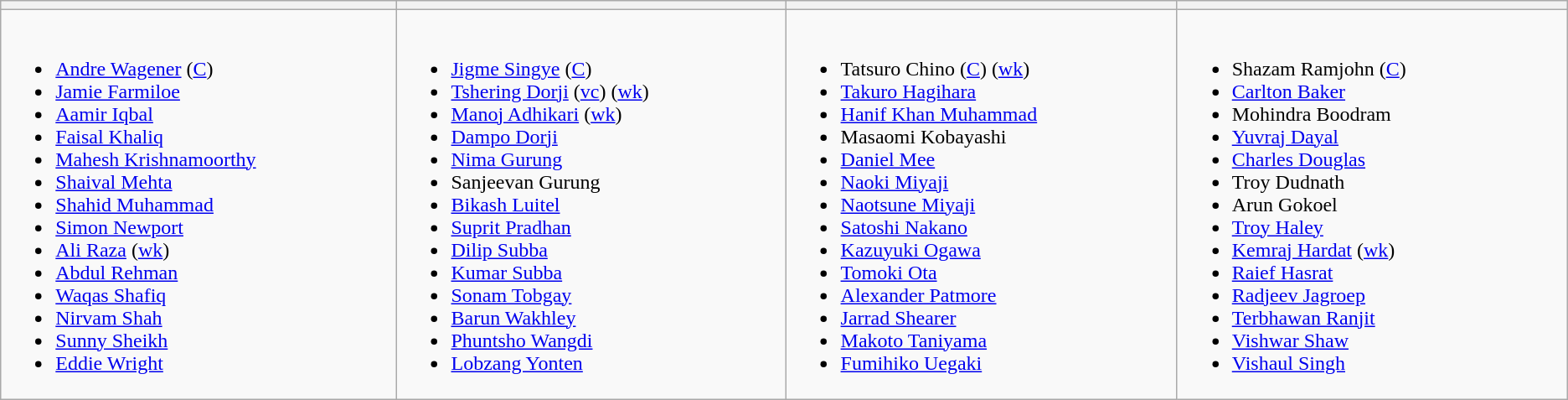<table class="wikitable">
<tr>
<th width=330></th>
<th width=330></th>
<th width=330></th>
<th width=330></th>
</tr>
<tr>
<td valign=top><br><ul><li><a href='#'>Andre Wagener</a> (<a href='#'>C</a>)</li><li><a href='#'>Jamie Farmiloe</a></li><li><a href='#'>Aamir Iqbal</a></li><li><a href='#'>Faisal Khaliq</a></li><li><a href='#'>Mahesh Krishnamoorthy</a></li><li><a href='#'>Shaival Mehta</a></li><li><a href='#'>Shahid Muhammad</a></li><li><a href='#'>Simon Newport</a></li><li><a href='#'>Ali Raza</a> (<a href='#'>wk</a>)</li><li><a href='#'>Abdul Rehman</a></li><li><a href='#'>Waqas Shafiq</a></li><li><a href='#'>Nirvam Shah</a></li><li><a href='#'>Sunny Sheikh</a></li><li><a href='#'>Eddie Wright</a></li></ul></td>
<td valign=top><br><ul><li><a href='#'>Jigme Singye</a> (<a href='#'>C</a>)</li><li><a href='#'>Tshering Dorji</a> (<a href='#'>vc</a>) (<a href='#'>wk</a>)</li><li><a href='#'>Manoj Adhikari</a> (<a href='#'>wk</a>)</li><li><a href='#'>Dampo Dorji</a></li><li><a href='#'>Nima Gurung</a></li><li>Sanjeevan Gurung</li><li><a href='#'>Bikash Luitel</a></li><li><a href='#'>Suprit Pradhan</a></li><li><a href='#'>Dilip Subba</a></li><li><a href='#'>Kumar Subba</a></li><li><a href='#'>Sonam Tobgay</a></li><li><a href='#'>Barun Wakhley</a></li><li><a href='#'>Phuntsho Wangdi</a></li><li><a href='#'>Lobzang Yonten</a></li></ul></td>
<td valign=top><br><ul><li>Tatsuro Chino (<a href='#'>C</a>) (<a href='#'>wk</a>)</li><li><a href='#'>Takuro Hagihara</a></li><li><a href='#'>Hanif Khan Muhammad</a></li><li>Masaomi Kobayashi</li><li><a href='#'>Daniel Mee</a></li><li><a href='#'>Naoki Miyaji</a></li><li><a href='#'>Naotsune Miyaji</a></li><li><a href='#'>Satoshi Nakano</a></li><li><a href='#'>Kazuyuki Ogawa</a></li><li><a href='#'>Tomoki Ota</a></li><li><a href='#'>Alexander Patmore</a></li><li><a href='#'>Jarrad Shearer</a></li><li><a href='#'>Makoto Taniyama</a></li><li><a href='#'>Fumihiko Uegaki</a></li></ul></td>
<td valign=top><br><ul><li>Shazam Ramjohn (<a href='#'>C</a>)</li><li><a href='#'>Carlton Baker</a></li><li>Mohindra Boodram</li><li><a href='#'>Yuvraj Dayal</a></li><li><a href='#'>Charles Douglas</a></li><li>Troy Dudnath</li><li>Arun Gokoel</li><li><a href='#'>Troy Haley</a></li><li><a href='#'>Kemraj Hardat</a> (<a href='#'>wk</a>)</li><li><a href='#'>Raief Hasrat</a></li><li><a href='#'>Radjeev Jagroep</a></li><li><a href='#'>Terbhawan Ranjit</a></li><li><a href='#'>Vishwar Shaw</a></li><li><a href='#'>Vishaul Singh</a></li></ul></td>
</tr>
</table>
